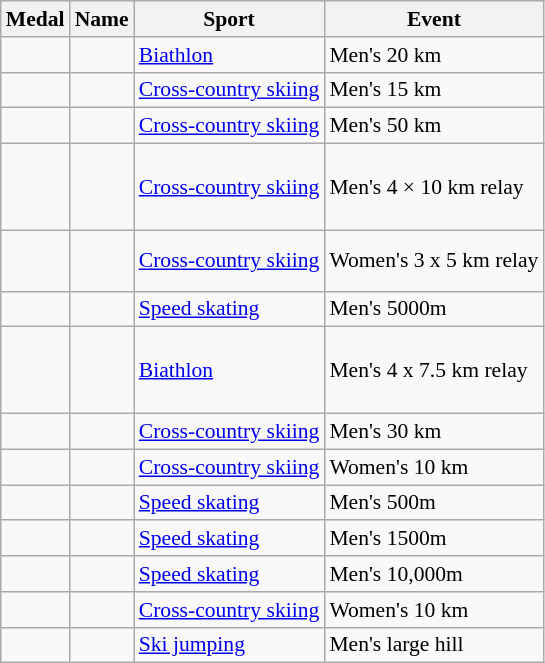<table class="wikitable sortable" style="font-size:90%">
<tr>
<th>Medal</th>
<th>Name</th>
<th>Sport</th>
<th>Event</th>
</tr>
<tr>
<td></td>
<td></td>
<td><a href='#'>Biathlon</a></td>
<td>Men's 20 km</td>
</tr>
<tr>
<td></td>
<td></td>
<td><a href='#'>Cross-country skiing</a></td>
<td>Men's 15 km</td>
</tr>
<tr>
<td></td>
<td></td>
<td><a href='#'>Cross-country skiing</a></td>
<td>Men's 50 km</td>
</tr>
<tr>
<td></td>
<td> <br>  <br>  <br> </td>
<td><a href='#'>Cross-country skiing</a></td>
<td>Men's 4 × 10 km relay</td>
</tr>
<tr>
<td></td>
<td> <br>  <br> </td>
<td><a href='#'>Cross-country skiing</a></td>
<td>Women's 3 x 5 km relay</td>
</tr>
<tr>
<td></td>
<td></td>
<td><a href='#'>Speed skating</a></td>
<td>Men's 5000m</td>
</tr>
<tr>
<td></td>
<td> <br>  <br>  <br> </td>
<td><a href='#'>Biathlon</a></td>
<td>Men's 4 x 7.5 km relay</td>
</tr>
<tr>
<td></td>
<td></td>
<td><a href='#'>Cross-country skiing</a></td>
<td>Men's 30 km</td>
</tr>
<tr>
<td></td>
<td></td>
<td><a href='#'>Cross-country skiing</a></td>
<td>Women's 10 km</td>
</tr>
<tr>
<td></td>
<td></td>
<td><a href='#'>Speed skating</a></td>
<td>Men's 500m</td>
</tr>
<tr>
<td></td>
<td></td>
<td><a href='#'>Speed skating</a></td>
<td>Men's 1500m</td>
</tr>
<tr>
<td></td>
<td></td>
<td><a href='#'>Speed skating</a></td>
<td>Men's 10,000m</td>
</tr>
<tr>
<td></td>
<td></td>
<td><a href='#'>Cross-country skiing</a></td>
<td>Women's 10 km</td>
</tr>
<tr>
<td></td>
<td></td>
<td><a href='#'>Ski jumping</a></td>
<td>Men's large hill</td>
</tr>
</table>
